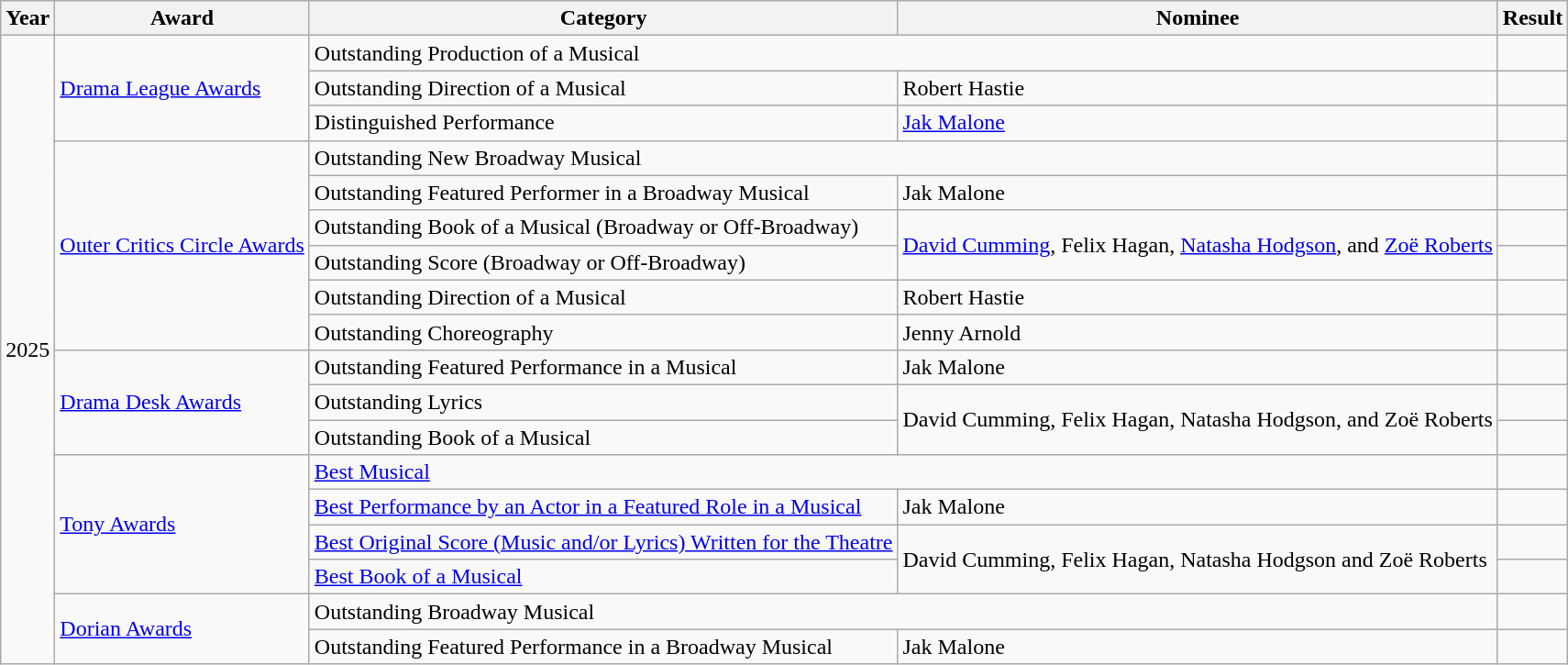<table class="wikitable">
<tr>
<th>Year</th>
<th>Award</th>
<th>Category</th>
<th>Nominee</th>
<th>Result</th>
</tr>
<tr>
<td rowspan="18">2025</td>
<td rowspan="3"><a href='#'>Drama League Awards</a></td>
<td colspan="2">Outstanding Production of a Musical</td>
<td></td>
</tr>
<tr>
<td>Outstanding Direction of a Musical</td>
<td>Robert Hastie</td>
<td></td>
</tr>
<tr>
<td>Distinguished Performance</td>
<td><a href='#'>Jak Malone</a></td>
<td></td>
</tr>
<tr>
<td rowspan="6"><a href='#'>Outer Critics Circle Awards</a></td>
<td colspan="2">Outstanding New Broadway Musical</td>
<td></td>
</tr>
<tr>
<td>Outstanding Featured Performer in a Broadway Musical</td>
<td>Jak Malone</td>
<td></td>
</tr>
<tr>
<td>Outstanding Book of a Musical (Broadway or Off-Broadway)</td>
<td rowspan="2"><a href='#'>David Cumming</a>, Felix Hagan, <a href='#'>Natasha Hodgson</a>, and <a href='#'>Zoë Roberts</a></td>
<td></td>
</tr>
<tr>
<td>Outstanding Score (Broadway or Off-Broadway)</td>
<td></td>
</tr>
<tr>
<td>Outstanding Direction of a Musical</td>
<td>Robert Hastie</td>
<td></td>
</tr>
<tr>
<td>Outstanding Choreography</td>
<td>Jenny Arnold</td>
<td></td>
</tr>
<tr>
<td rowspan="3"><a href='#'>Drama Desk Awards</a></td>
<td>Outstanding Featured Performance in a Musical</td>
<td>Jak Malone</td>
<td></td>
</tr>
<tr>
<td>Outstanding Lyrics</td>
<td rowspan="2">David Cumming, Felix Hagan, Natasha Hodgson, and Zoë Roberts</td>
<td></td>
</tr>
<tr>
<td>Outstanding Book of a Musical</td>
<td></td>
</tr>
<tr>
<td rowspan="4"><a href='#'>Tony Awards</a></td>
<td colspan="2"><a href='#'>Best Musical</a></td>
<td></td>
</tr>
<tr>
<td><a href='#'>Best Performance by an Actor in a Featured Role in a Musical</a></td>
<td>Jak Malone</td>
<td></td>
</tr>
<tr>
<td><a href='#'>Best Original Score (Music and/or Lyrics) Written for the Theatre</a></td>
<td rowspan="2">David Cumming, Felix Hagan, Natasha Hodgson and Zoë Roberts</td>
<td></td>
</tr>
<tr>
<td><a href='#'>Best Book of a Musical</a></td>
<td></td>
</tr>
<tr>
<td rowspan="2"><a href='#'>Dorian Awards</a></td>
<td colspan="2">Outstanding Broadway Musical</td>
<td></td>
</tr>
<tr>
<td>Outstanding Featured Performance in a Broadway Musical</td>
<td>Jak Malone</td>
<td></td>
</tr>
</table>
